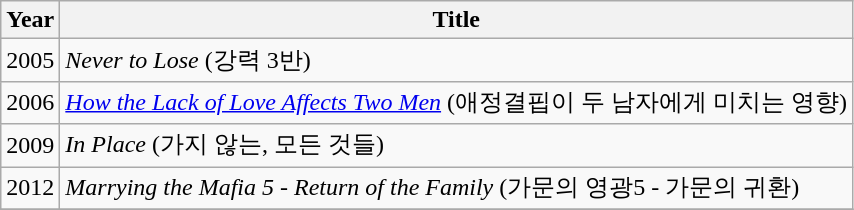<table class="wikitable">
<tr>
<th>Year</th>
<th>Title</th>
</tr>
<tr>
<td>2005</td>
<td><em>Never to Lose</em> (강력 3반)</td>
</tr>
<tr>
<td>2006</td>
<td><em><a href='#'>How the Lack of Love Affects Two Men</a></em> (애정결핍이 두 남자에게 미치는 영향)</td>
</tr>
<tr>
<td>2009</td>
<td><em>In Place</em> (가지 않는, 모든 것들)</td>
</tr>
<tr>
<td>2012</td>
<td><em>Marrying the Mafia 5 - Return of the Family</em> (가문의 영광5 - 가문의 귀환)</td>
</tr>
<tr>
</tr>
</table>
